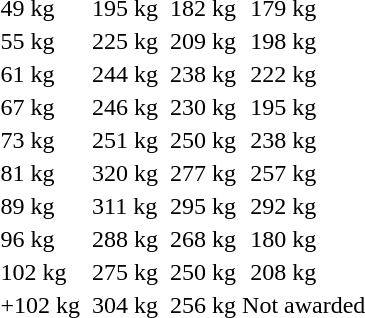<table>
<tr>
<td>49 kg</td>
<td></td>
<td>195 kg</td>
<td></td>
<td>182 kg</td>
<td></td>
<td>179 kg</td>
</tr>
<tr>
<td>55 kg</td>
<td></td>
<td>225 kg</td>
<td></td>
<td>209 kg</td>
<td></td>
<td>198 kg</td>
</tr>
<tr>
<td>61 kg</td>
<td></td>
<td>244 kg</td>
<td></td>
<td>238 kg</td>
<td></td>
<td>222 kg</td>
</tr>
<tr>
<td>67 kg</td>
<td></td>
<td>246 kg</td>
<td></td>
<td>230 kg</td>
<td></td>
<td>195 kg</td>
</tr>
<tr>
<td>73 kg</td>
<td></td>
<td>251 kg</td>
<td></td>
<td>250 kg</td>
<td></td>
<td>238 kg</td>
</tr>
<tr>
<td>81 kg</td>
<td></td>
<td>320 kg</td>
<td></td>
<td>277 kg</td>
<td></td>
<td>257 kg</td>
</tr>
<tr>
<td>89 kg</td>
<td></td>
<td>311 kg</td>
<td></td>
<td>295 kg</td>
<td></td>
<td>292 kg</td>
</tr>
<tr>
<td>96 kg</td>
<td></td>
<td>288 kg</td>
<td></td>
<td>268 kg</td>
<td></td>
<td>180 kg</td>
</tr>
<tr>
<td>102 kg</td>
<td></td>
<td>275 kg</td>
<td></td>
<td>250 kg</td>
<td></td>
<td>208 kg</td>
</tr>
<tr>
<td>+102 kg</td>
<td></td>
<td>304 kg</td>
<td></td>
<td>256 kg</td>
<td colspan=2>Not awarded</td>
</tr>
</table>
